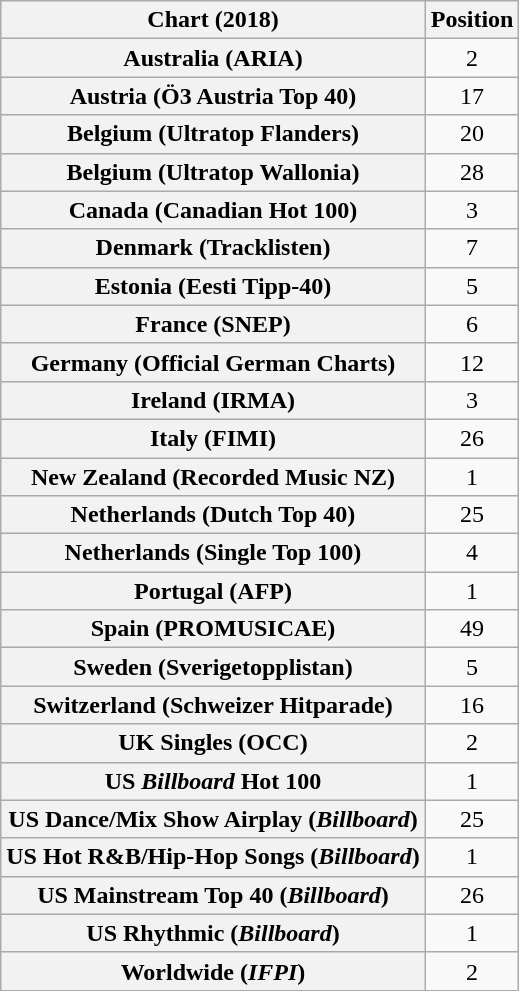<table class="wikitable sortable plainrowheaders" style="text-align:center">
<tr>
<th scope="col">Chart (2018)</th>
<th scope="col">Position</th>
</tr>
<tr>
<th scope="row">Australia (ARIA)</th>
<td>2</td>
</tr>
<tr>
<th scope="row">Austria (Ö3 Austria Top 40)</th>
<td>17</td>
</tr>
<tr>
<th scope="row">Belgium (Ultratop Flanders)</th>
<td>20</td>
</tr>
<tr>
<th scope="row">Belgium (Ultratop Wallonia)</th>
<td>28</td>
</tr>
<tr>
<th scope="row">Canada (Canadian Hot 100)</th>
<td>3</td>
</tr>
<tr>
<th scope="row">Denmark (Tracklisten)</th>
<td>7</td>
</tr>
<tr>
<th scope="row">Estonia (Eesti Tipp-40)</th>
<td>5</td>
</tr>
<tr>
<th scope="row">France (SNEP)</th>
<td>6</td>
</tr>
<tr>
<th scope="row">Germany (Official German Charts)</th>
<td>12</td>
</tr>
<tr>
<th scope="row">Ireland (IRMA)</th>
<td>3</td>
</tr>
<tr>
<th scope="row">Italy (FIMI)</th>
<td>26</td>
</tr>
<tr>
<th scope="row">New Zealand (Recorded Music NZ)</th>
<td>1</td>
</tr>
<tr>
<th scope="row">Netherlands (Dutch Top 40)</th>
<td>25</td>
</tr>
<tr>
<th scope="row">Netherlands (Single Top 100)</th>
<td>4</td>
</tr>
<tr>
<th scope="row">Portugal (AFP)</th>
<td>1</td>
</tr>
<tr>
<th scope="row">Spain (PROMUSICAE)</th>
<td>49</td>
</tr>
<tr>
<th scope="row">Sweden (Sverigetopplistan)</th>
<td>5</td>
</tr>
<tr>
<th scope="row">Switzerland (Schweizer Hitparade)</th>
<td>16</td>
</tr>
<tr>
<th scope="row">UK Singles (OCC)</th>
<td>2</td>
</tr>
<tr>
<th scope="row">US <em>Billboard</em> Hot 100</th>
<td>1</td>
</tr>
<tr>
<th scope="row">US Dance/Mix Show Airplay (<em>Billboard</em>)</th>
<td>25</td>
</tr>
<tr>
<th scope="row">US Hot R&B/Hip-Hop Songs (<em>Billboard</em>)</th>
<td>1</td>
</tr>
<tr>
<th scope="row">US Mainstream Top 40 (<em>Billboard</em>)</th>
<td>26</td>
</tr>
<tr>
<th scope="row">US Rhythmic (<em>Billboard</em>)</th>
<td>1</td>
</tr>
<tr>
<th scope="row">Worldwide (<em>IFPI</em>)</th>
<td>2</td>
</tr>
<tr>
</tr>
</table>
